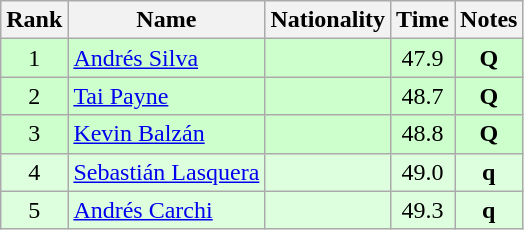<table class="wikitable sortable" style="text-align:center">
<tr>
<th>Rank</th>
<th>Name</th>
<th>Nationality</th>
<th>Time</th>
<th>Notes</th>
</tr>
<tr bgcolor=ccffcc>
<td align=center>1</td>
<td align=left><a href='#'>Andrés Silva</a></td>
<td align=left></td>
<td>47.9</td>
<td><strong>Q</strong></td>
</tr>
<tr bgcolor=ccffcc>
<td align=center>2</td>
<td align=left><a href='#'>Tai Payne</a></td>
<td align=left></td>
<td>48.7</td>
<td><strong>Q</strong></td>
</tr>
<tr bgcolor=ccffcc>
<td align=center>3</td>
<td align=left><a href='#'>Kevin Balzán</a></td>
<td align=left></td>
<td>48.8</td>
<td><strong>Q</strong></td>
</tr>
<tr bgcolor=ddffdd>
<td align=center>4</td>
<td align=left><a href='#'>Sebastián Lasquera</a></td>
<td align=left></td>
<td>49.0</td>
<td><strong>q</strong></td>
</tr>
<tr bgcolor=ddffdd>
<td align=center>5</td>
<td align=left><a href='#'>Andrés Carchi</a></td>
<td align=left></td>
<td>49.3</td>
<td><strong>q</strong></td>
</tr>
</table>
